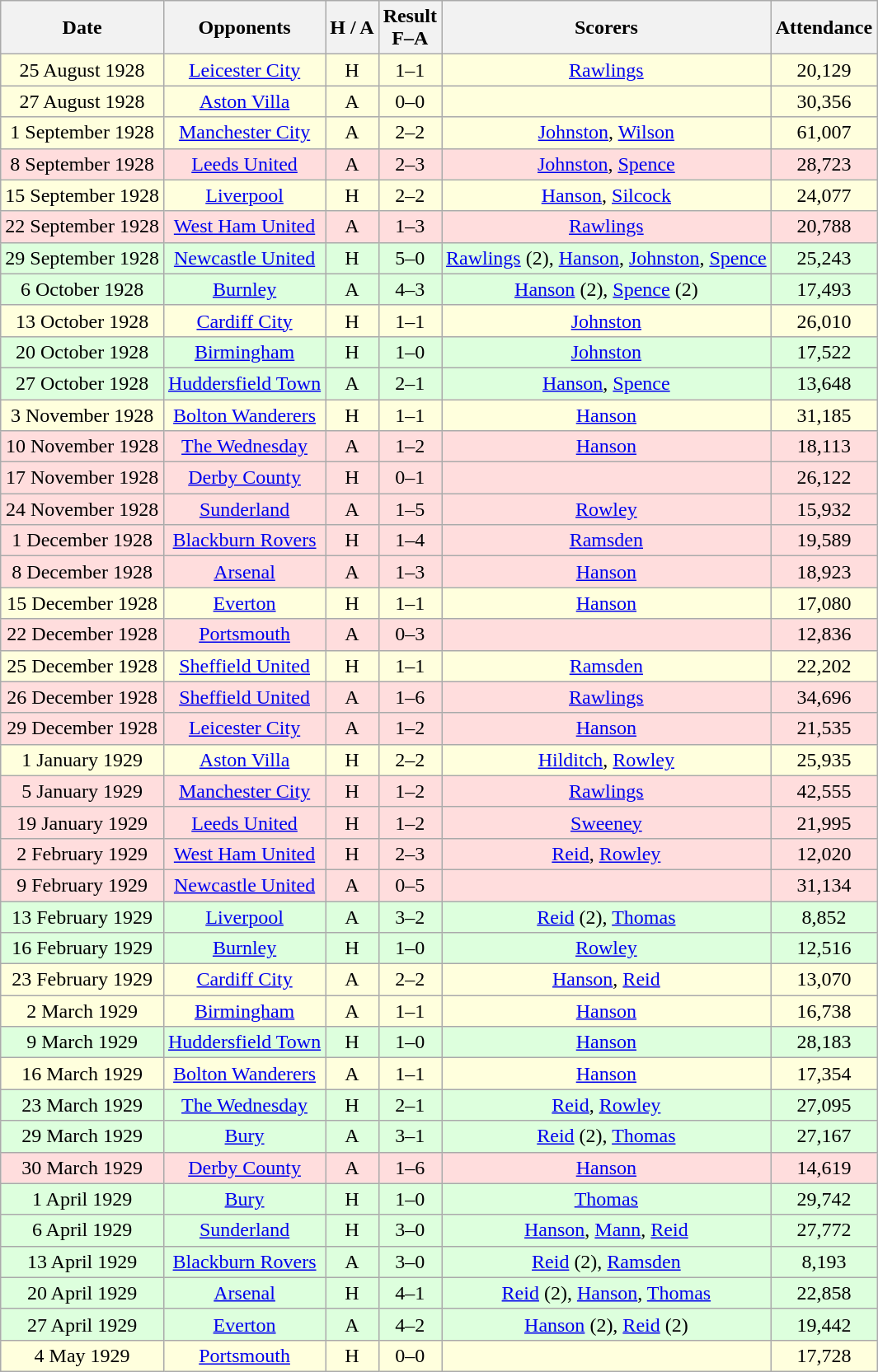<table class="wikitable" style="text-align:center">
<tr>
<th>Date</th>
<th>Opponents</th>
<th>H / A</th>
<th>Result<br>F–A</th>
<th>Scorers</th>
<th>Attendance</th>
</tr>
<tr bgcolor="#ffffdd">
<td>25 August 1928</td>
<td><a href='#'>Leicester City</a></td>
<td>H</td>
<td>1–1</td>
<td><a href='#'>Rawlings</a></td>
<td>20,129</td>
</tr>
<tr bgcolor="#ffffdd">
<td>27 August 1928</td>
<td><a href='#'>Aston Villa</a></td>
<td>A</td>
<td>0–0</td>
<td></td>
<td>30,356</td>
</tr>
<tr bgcolor="#ffffdd">
<td>1 September 1928</td>
<td><a href='#'>Manchester City</a></td>
<td>A</td>
<td>2–2</td>
<td><a href='#'>Johnston</a>, <a href='#'>Wilson</a></td>
<td>61,007</td>
</tr>
<tr bgcolor="#ffdddd">
<td>8 September 1928</td>
<td><a href='#'>Leeds United</a></td>
<td>A</td>
<td>2–3</td>
<td><a href='#'>Johnston</a>, <a href='#'>Spence</a></td>
<td>28,723</td>
</tr>
<tr bgcolor="#ffffdd">
<td>15 September 1928</td>
<td><a href='#'>Liverpool</a></td>
<td>H</td>
<td>2–2</td>
<td><a href='#'>Hanson</a>, <a href='#'>Silcock</a></td>
<td>24,077</td>
</tr>
<tr bgcolor="#ffdddd">
<td>22 September 1928</td>
<td><a href='#'>West Ham United</a></td>
<td>A</td>
<td>1–3</td>
<td><a href='#'>Rawlings</a></td>
<td>20,788</td>
</tr>
<tr bgcolor="#ddffdd">
<td>29 September 1928</td>
<td><a href='#'>Newcastle United</a></td>
<td>H</td>
<td>5–0</td>
<td><a href='#'>Rawlings</a> (2), <a href='#'>Hanson</a>, <a href='#'>Johnston</a>, <a href='#'>Spence</a></td>
<td>25,243</td>
</tr>
<tr bgcolor="#ddffdd">
<td>6 October 1928</td>
<td><a href='#'>Burnley</a></td>
<td>A</td>
<td>4–3</td>
<td><a href='#'>Hanson</a> (2), <a href='#'>Spence</a> (2)</td>
<td>17,493</td>
</tr>
<tr bgcolor="#ffffdd">
<td>13 October 1928</td>
<td><a href='#'>Cardiff City</a></td>
<td>H</td>
<td>1–1</td>
<td><a href='#'>Johnston</a></td>
<td>26,010</td>
</tr>
<tr bgcolor="#ddffdd">
<td>20 October 1928</td>
<td><a href='#'>Birmingham</a></td>
<td>H</td>
<td>1–0</td>
<td><a href='#'>Johnston</a></td>
<td>17,522</td>
</tr>
<tr bgcolor="#ddffdd">
<td>27 October 1928</td>
<td><a href='#'>Huddersfield Town</a></td>
<td>A</td>
<td>2–1</td>
<td><a href='#'>Hanson</a>, <a href='#'>Spence</a></td>
<td>13,648</td>
</tr>
<tr bgcolor="#ffffdd">
<td>3 November 1928</td>
<td><a href='#'>Bolton Wanderers</a></td>
<td>H</td>
<td>1–1</td>
<td><a href='#'>Hanson</a></td>
<td>31,185</td>
</tr>
<tr bgcolor="#ffdddd">
<td>10 November 1928</td>
<td><a href='#'>The Wednesday</a></td>
<td>A</td>
<td>1–2</td>
<td><a href='#'>Hanson</a></td>
<td>18,113</td>
</tr>
<tr bgcolor="#ffdddd">
<td>17 November 1928</td>
<td><a href='#'>Derby County</a></td>
<td>H</td>
<td>0–1</td>
<td></td>
<td>26,122</td>
</tr>
<tr bgcolor="#ffdddd">
<td>24 November 1928</td>
<td><a href='#'>Sunderland</a></td>
<td>A</td>
<td>1–5</td>
<td><a href='#'>Rowley</a></td>
<td>15,932</td>
</tr>
<tr bgcolor="#ffdddd">
<td>1 December 1928</td>
<td><a href='#'>Blackburn Rovers</a></td>
<td>H</td>
<td>1–4</td>
<td><a href='#'>Ramsden</a></td>
<td>19,589</td>
</tr>
<tr bgcolor="#ffdddd">
<td>8 December 1928</td>
<td><a href='#'>Arsenal</a></td>
<td>A</td>
<td>1–3</td>
<td><a href='#'>Hanson</a></td>
<td>18,923</td>
</tr>
<tr bgcolor="#ffffdd">
<td>15 December 1928</td>
<td><a href='#'>Everton</a></td>
<td>H</td>
<td>1–1</td>
<td><a href='#'>Hanson</a></td>
<td>17,080</td>
</tr>
<tr bgcolor="#ffdddd">
<td>22 December 1928</td>
<td><a href='#'>Portsmouth</a></td>
<td>A</td>
<td>0–3</td>
<td></td>
<td>12,836</td>
</tr>
<tr bgcolor="#ffffdd">
<td>25 December 1928</td>
<td><a href='#'>Sheffield United</a></td>
<td>H</td>
<td>1–1</td>
<td><a href='#'>Ramsden</a></td>
<td>22,202</td>
</tr>
<tr bgcolor="#ffdddd">
<td>26 December 1928</td>
<td><a href='#'>Sheffield United</a></td>
<td>A</td>
<td>1–6</td>
<td><a href='#'>Rawlings</a></td>
<td>34,696</td>
</tr>
<tr bgcolor="#ffdddd">
<td>29 December 1928</td>
<td><a href='#'>Leicester City</a></td>
<td>A</td>
<td>1–2</td>
<td><a href='#'>Hanson</a></td>
<td>21,535</td>
</tr>
<tr bgcolor="#ffffdd">
<td>1 January 1929</td>
<td><a href='#'>Aston Villa</a></td>
<td>H</td>
<td>2–2</td>
<td><a href='#'>Hilditch</a>, <a href='#'>Rowley</a></td>
<td>25,935</td>
</tr>
<tr bgcolor="#ffdddd">
<td>5 January 1929</td>
<td><a href='#'>Manchester City</a></td>
<td>H</td>
<td>1–2</td>
<td><a href='#'>Rawlings</a></td>
<td>42,555</td>
</tr>
<tr bgcolor="#ffdddd">
<td>19 January 1929</td>
<td><a href='#'>Leeds United</a></td>
<td>H</td>
<td>1–2</td>
<td><a href='#'>Sweeney</a></td>
<td>21,995</td>
</tr>
<tr bgcolor="#ffdddd">
<td>2 February 1929</td>
<td><a href='#'>West Ham United</a></td>
<td>H</td>
<td>2–3</td>
<td><a href='#'>Reid</a>, <a href='#'>Rowley</a></td>
<td>12,020</td>
</tr>
<tr bgcolor="#ffdddd">
<td>9 February 1929</td>
<td><a href='#'>Newcastle United</a></td>
<td>A</td>
<td>0–5</td>
<td></td>
<td>31,134</td>
</tr>
<tr bgcolor="#ddffdd">
<td>13 February 1929</td>
<td><a href='#'>Liverpool</a></td>
<td>A</td>
<td>3–2</td>
<td><a href='#'>Reid</a> (2), <a href='#'>Thomas</a></td>
<td>8,852</td>
</tr>
<tr bgcolor="#ddffdd">
<td>16 February 1929</td>
<td><a href='#'>Burnley</a></td>
<td>H</td>
<td>1–0</td>
<td><a href='#'>Rowley</a></td>
<td>12,516</td>
</tr>
<tr bgcolor="#ffffdd">
<td>23 February 1929</td>
<td><a href='#'>Cardiff City</a></td>
<td>A</td>
<td>2–2</td>
<td><a href='#'>Hanson</a>, <a href='#'>Reid</a></td>
<td>13,070</td>
</tr>
<tr bgcolor="#ffffdd">
<td>2 March 1929</td>
<td><a href='#'>Birmingham</a></td>
<td>A</td>
<td>1–1</td>
<td><a href='#'>Hanson</a></td>
<td>16,738</td>
</tr>
<tr bgcolor="#ddffdd">
<td>9 March 1929</td>
<td><a href='#'>Huddersfield Town</a></td>
<td>H</td>
<td>1–0</td>
<td><a href='#'>Hanson</a></td>
<td>28,183</td>
</tr>
<tr bgcolor="#ffffdd">
<td>16 March 1929</td>
<td><a href='#'>Bolton Wanderers</a></td>
<td>A</td>
<td>1–1</td>
<td><a href='#'>Hanson</a></td>
<td>17,354</td>
</tr>
<tr bgcolor="#ddffdd">
<td>23 March 1929</td>
<td><a href='#'>The Wednesday</a></td>
<td>H</td>
<td>2–1</td>
<td><a href='#'>Reid</a>, <a href='#'>Rowley</a></td>
<td>27,095</td>
</tr>
<tr bgcolor="#ddffdd">
<td>29 March 1929</td>
<td><a href='#'>Bury</a></td>
<td>A</td>
<td>3–1</td>
<td><a href='#'>Reid</a> (2), <a href='#'>Thomas</a></td>
<td>27,167</td>
</tr>
<tr bgcolor="#ffdddd">
<td>30 March 1929</td>
<td><a href='#'>Derby County</a></td>
<td>A</td>
<td>1–6</td>
<td><a href='#'>Hanson</a></td>
<td>14,619</td>
</tr>
<tr bgcolor="#ddffdd">
<td>1 April 1929</td>
<td><a href='#'>Bury</a></td>
<td>H</td>
<td>1–0</td>
<td><a href='#'>Thomas</a></td>
<td>29,742</td>
</tr>
<tr bgcolor="#ddffdd">
<td>6 April 1929</td>
<td><a href='#'>Sunderland</a></td>
<td>H</td>
<td>3–0</td>
<td><a href='#'>Hanson</a>, <a href='#'>Mann</a>, <a href='#'>Reid</a></td>
<td>27,772</td>
</tr>
<tr bgcolor="#ddffdd">
<td>13 April 1929</td>
<td><a href='#'>Blackburn Rovers</a></td>
<td>A</td>
<td>3–0</td>
<td><a href='#'>Reid</a> (2), <a href='#'>Ramsden</a></td>
<td>8,193</td>
</tr>
<tr bgcolor="#ddffdd">
<td>20 April 1929</td>
<td><a href='#'>Arsenal</a></td>
<td>H</td>
<td>4–1</td>
<td><a href='#'>Reid</a> (2), <a href='#'>Hanson</a>, <a href='#'>Thomas</a></td>
<td>22,858</td>
</tr>
<tr bgcolor="#ddffdd">
<td>27 April 1929</td>
<td><a href='#'>Everton</a></td>
<td>A</td>
<td>4–2</td>
<td><a href='#'>Hanson</a> (2), <a href='#'>Reid</a> (2)</td>
<td>19,442</td>
</tr>
<tr bgcolor="#ffffdd">
<td>4 May 1929</td>
<td><a href='#'>Portsmouth</a></td>
<td>H</td>
<td>0–0</td>
<td></td>
<td>17,728</td>
</tr>
</table>
